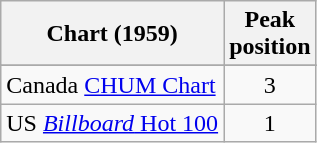<table class="wikitable sortable">
<tr>
<th>Chart (1959)</th>
<th>Peak<br>position</th>
</tr>
<tr>
</tr>
<tr>
<td>Canada <a href='#'>CHUM Chart</a></td>
<td style="text-align:center;">3</td>
</tr>
<tr>
<td>US <a href='#'><em>Billboard</em> Hot 100</a></td>
<td style="text-align:center;">1</td>
</tr>
</table>
